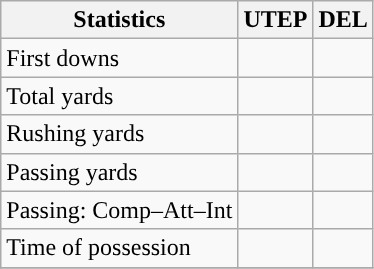<table class="wikitable" style="float: left;">
<tr>
<th>Statistics</th>
<th>UTEP</th>
<th>DEL</th>
</tr>
<tr>
<td>First downs</td>
<td></td>
<td></td>
</tr>
<tr>
<td>Total yards</td>
<td></td>
<td></td>
</tr>
<tr>
<td>Rushing yards</td>
<td></td>
<td></td>
</tr>
<tr>
<td>Passing yards</td>
<td></td>
<td></td>
</tr>
<tr>
<td>Passing: Comp–Att–Int</td>
<td></td>
<td></td>
</tr>
<tr>
<td>Time of possession</td>
<td></td>
<td></td>
</tr>
<tr>
</tr>
</table>
